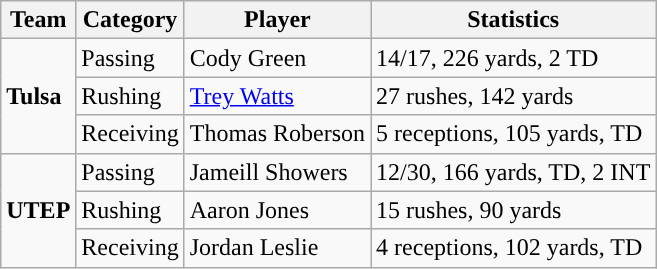<table class="wikitable" style="float: left;">
<tr>
<th>Team</th>
<th>Category</th>
<th>Player</th>
<th>Statistics</th>
</tr>
<tr>
<td rowspan=3><strong>Tulsa</strong></td>
<td>Passing</td>
<td>Cody Green</td>
<td>14/17, 226 yards, 2 TD</td>
</tr>
<tr>
<td>Rushing</td>
<td><a href='#'>Trey Watts</a></td>
<td>27 rushes, 142 yards</td>
</tr>
<tr>
<td>Receiving</td>
<td>Thomas Roberson</td>
<td>5 receptions, 105 yards, TD</td>
</tr>
<tr>
<td rowspan=3><strong>UTEP</strong></td>
<td>Passing</td>
<td>Jameill Showers</td>
<td>12/30, 166 yards, TD, 2 INT</td>
</tr>
<tr>
<td>Rushing</td>
<td>Aaron Jones</td>
<td>15 rushes, 90 yards</td>
</tr>
<tr>
<td>Receiving</td>
<td>Jordan Leslie</td>
<td>4 receptions, 102 yards, TD</td>
</tr>
</table>
